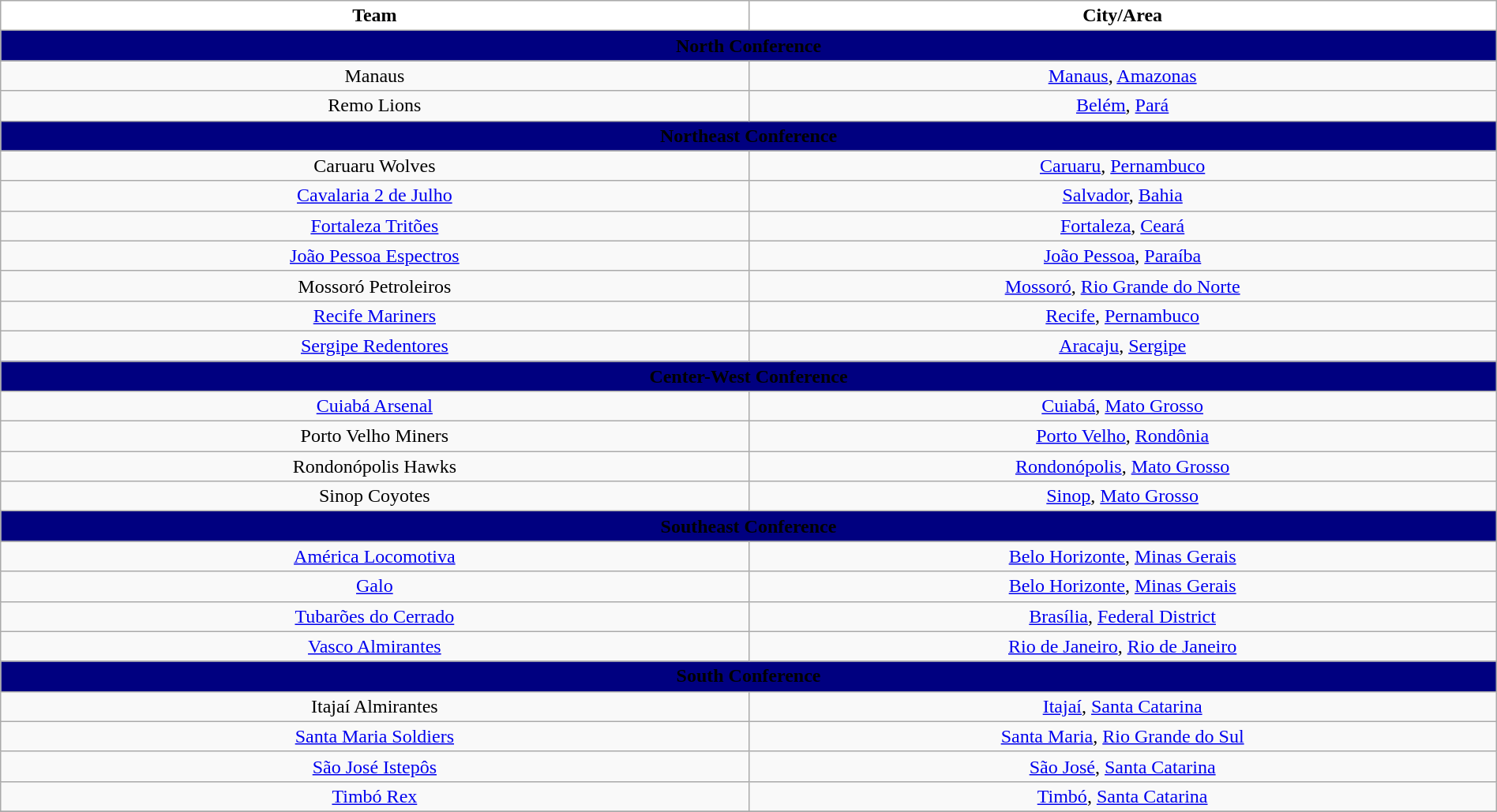<table class="wikitable" style="width:100%; text-align:center">
<tr>
<th style="background:white; width:50%">Team</th>
<th style="background:white; width:50%">City/Area</th>
</tr>
<tr>
<th style=background:navy colspan=7><span>North Conference</span></th>
</tr>
<tr>
<td>Manaus</td>
<td><a href='#'>Manaus</a>, <a href='#'>Amazonas</a></td>
</tr>
<tr>
<td>Remo Lions</td>
<td><a href='#'>Belém</a>, <a href='#'>Pará</a></td>
</tr>
<tr>
<th style=background:navy colspan=7><span>Northeast Conference</span></th>
</tr>
<tr>
<td>Caruaru Wolves</td>
<td><a href='#'>Caruaru</a>, <a href='#'>Pernambuco</a></td>
</tr>
<tr>
<td><a href='#'>Cavalaria 2 de Julho</a></td>
<td><a href='#'>Salvador</a>, <a href='#'>Bahia</a></td>
</tr>
<tr>
<td><a href='#'>Fortaleza Tritões</a></td>
<td><a href='#'>Fortaleza</a>, <a href='#'>Ceará</a></td>
</tr>
<tr>
<td><a href='#'>João Pessoa Espectros</a></td>
<td><a href='#'>João Pessoa</a>, <a href='#'>Paraíba</a></td>
</tr>
<tr>
<td>Mossoró Petroleiros</td>
<td><a href='#'>Mossoró</a>, <a href='#'>Rio Grande do Norte</a></td>
</tr>
<tr>
<td><a href='#'>Recife Mariners</a></td>
<td><a href='#'>Recife</a>, <a href='#'>Pernambuco</a></td>
</tr>
<tr>
<td><a href='#'>Sergipe Redentores</a></td>
<td><a href='#'>Aracaju</a>, <a href='#'>Sergipe</a></td>
</tr>
<tr>
<th style=background:navy colspan=7><span>Center-West Conference</span></th>
</tr>
<tr>
<td><a href='#'>Cuiabá Arsenal</a></td>
<td><a href='#'>Cuiabá</a>, <a href='#'>Mato Grosso</a></td>
</tr>
<tr>
<td>Porto Velho Miners</td>
<td><a href='#'>Porto Velho</a>, <a href='#'>Rondônia</a></td>
</tr>
<tr>
<td>Rondonópolis Hawks</td>
<td><a href='#'>Rondonópolis</a>, <a href='#'>Mato Grosso</a></td>
</tr>
<tr>
<td>Sinop Coyotes</td>
<td><a href='#'>Sinop</a>, <a href='#'>Mato Grosso</a></td>
</tr>
<tr>
<th style=background:navy colspan=7><span>Southeast Conference</span></th>
</tr>
<tr>
<td><a href='#'>América Locomotiva</a></td>
<td><a href='#'>Belo Horizonte</a>, <a href='#'>Minas Gerais</a></td>
</tr>
<tr>
<td><a href='#'>Galo</a></td>
<td><a href='#'>Belo Horizonte</a>, <a href='#'>Minas Gerais</a></td>
</tr>
<tr>
<td><a href='#'>Tubarões do Cerrado</a></td>
<td><a href='#'>Brasília</a>, <a href='#'>Federal District</a></td>
</tr>
<tr>
<td><a href='#'>Vasco Almirantes</a></td>
<td><a href='#'>Rio de Janeiro</a>, <a href='#'>Rio de Janeiro</a></td>
</tr>
<tr>
<th style=background:navy colspan=7><span>South Conference</span></th>
</tr>
<tr>
<td>Itajaí Almirantes</td>
<td><a href='#'>Itajaí</a>, <a href='#'>Santa Catarina</a></td>
</tr>
<tr>
<td><a href='#'>Santa Maria Soldiers</a></td>
<td><a href='#'>Santa Maria</a>, <a href='#'>Rio Grande do Sul</a></td>
</tr>
<tr>
<td><a href='#'>São José Istepôs</a></td>
<td><a href='#'>São José</a>, <a href='#'>Santa Catarina</a></td>
</tr>
<tr>
<td><a href='#'>Timbó Rex</a></td>
<td><a href='#'>Timbó</a>, <a href='#'>Santa Catarina</a></td>
</tr>
<tr>
</tr>
</table>
